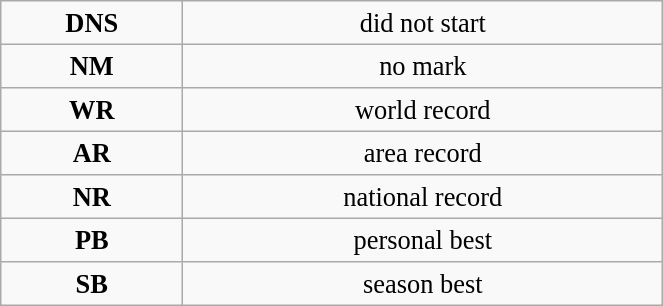<table class="wikitable" style=" text-align:center; font-size:110%;" width="35%">
<tr>
<td><strong>DNS</strong></td>
<td>did not start</td>
</tr>
<tr>
<td><strong>NM</strong></td>
<td>no mark</td>
</tr>
<tr>
<td><strong>WR</strong></td>
<td>world record</td>
</tr>
<tr>
<td><strong>AR</strong></td>
<td>area record</td>
</tr>
<tr>
<td><strong>NR</strong></td>
<td>national record</td>
</tr>
<tr>
<td><strong>PB</strong></td>
<td>personal best</td>
</tr>
<tr>
<td><strong>SB</strong></td>
<td>season best</td>
</tr>
</table>
